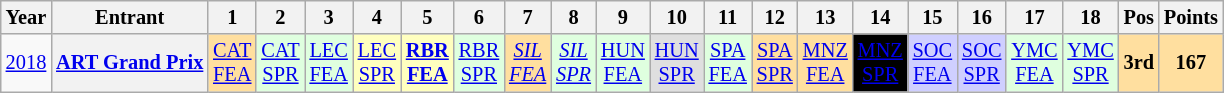<table class="wikitable" style="text-align:center; font-size:85%">
<tr>
<th>Year</th>
<th>Entrant</th>
<th>1</th>
<th>2</th>
<th>3</th>
<th>4</th>
<th>5</th>
<th>6</th>
<th>7</th>
<th>8</th>
<th>9</th>
<th>10</th>
<th>11</th>
<th>12</th>
<th>13</th>
<th>14</th>
<th>15</th>
<th>16</th>
<th>17</th>
<th>18</th>
<th>Pos</th>
<th>Points</th>
</tr>
<tr>
<td><a href='#'>2018</a></td>
<th nowrap><a href='#'>ART Grand Prix</a></th>
<td style="background:#FFDF9F;"><a href='#'>CAT<br>FEA</a><br></td>
<td style="background:#DFFFDF;"><a href='#'>CAT<br>SPR</a><br></td>
<td style="background:#DFFFDF;"><a href='#'>LEC<br>FEA</a><br></td>
<td style="background:#FFFFBF;"><a href='#'>LEC<br>SPR</a><br></td>
<td style="background:#FFFFBF;"><strong><a href='#'>RBR<br>FEA</a></strong><br></td>
<td style="background:#DFFFDF;"><a href='#'>RBR<br>SPR</a><br></td>
<td style="background:#FFDF9F;"><em><a href='#'>SIL<br>FEA</a></em><br></td>
<td style="background:#DFFFDF;"><em><a href='#'>SIL<br>SPR</a></em><br></td>
<td style="background:#DFFFDF;"><a href='#'>HUN<br>FEA</a><br></td>
<td style="background:#DFDFDF;"><a href='#'>HUN<br>SPR</a><br></td>
<td style="background:#DFFFDF;"><a href='#'>SPA<br>FEA</a><br></td>
<td style="background:#FFDF9F;"><a href='#'>SPA<br>SPR</a><br></td>
<td style="background:#FFDF9F;"><a href='#'>MNZ<br>FEA</a><br></td>
<td style="background:#000000; color:white"><a href='#'><span>MNZ<br>SPR</span></a><br></td>
<td style="background:#CFCFFF;"><a href='#'>SOC<br>FEA</a><br></td>
<td style="background:#CFCFFF;"><a href='#'>SOC<br>SPR</a><br></td>
<td style="background:#DFFFDF;"><a href='#'>YMC<br>FEA</a><br></td>
<td style="background:#DFFFDF;"><a href='#'>YMC<br>SPR</a><br></td>
<th style="background:#FFDF9F;">3rd</th>
<th style="background:#FFDF9F;">167</th>
</tr>
</table>
